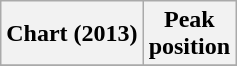<table class="wikitable sortable">
<tr>
<th>Chart (2013)</th>
<th>Peak<br>position</th>
</tr>
<tr>
</tr>
</table>
